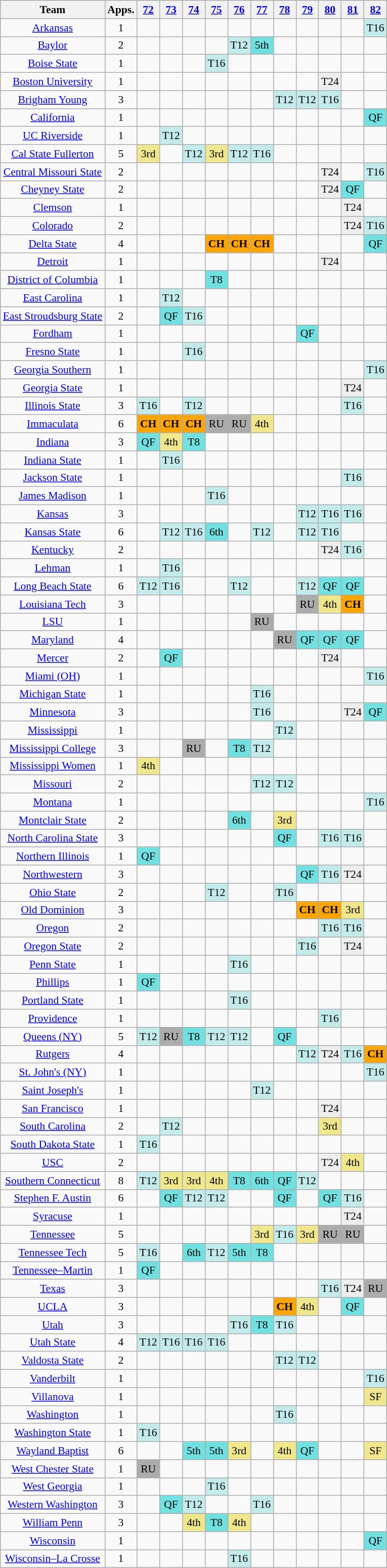<table class="wikitable sortable" style="font-size:90%; text-align: center;">
<tr>
<th>Team</th>
<th>Apps.</th>
<th><a href='#'>72</a></th>
<th><a href='#'>73</a></th>
<th><a href='#'>74</a></th>
<th><a href='#'>75</a></th>
<th><a href='#'>76</a></th>
<th><a href='#'>77</a></th>
<th><a href='#'>78</a></th>
<th><a href='#'>79</a></th>
<th><a href='#'>80</a></th>
<th><a href='#'>81</a></th>
<th><a href='#'>82</a></th>
</tr>
<tr>
<td><a href='#'>Arkansas</a></td>
<td>1</td>
<td></td>
<td></td>
<td></td>
<td></td>
<td></td>
<td></td>
<td></td>
<td></td>
<td></td>
<td></td>
<td style="background:#C4EBEB">T16</td>
</tr>
<tr>
<td><a href='#'>Baylor</a></td>
<td>2</td>
<td></td>
<td></td>
<td></td>
<td></td>
<td style="background:#C4EBEB">T12</td>
<td style="background:#70E0E0">5th</td>
<td></td>
<td></td>
<td></td>
<td></td>
<td></td>
</tr>
<tr>
<td><a href='#'>Boise State</a></td>
<td>1</td>
<td></td>
<td></td>
<td></td>
<td style="background:#C4EBEB">T16</td>
<td></td>
<td></td>
<td></td>
<td></td>
<td></td>
<td></td>
<td></td>
</tr>
<tr>
<td><a href='#'>Boston University</a></td>
<td>1</td>
<td></td>
<td></td>
<td></td>
<td></td>
<td></td>
<td></td>
<td></td>
<td></td>
<td style="background:#EEEEEE">T24</td>
<td></td>
<td></td>
</tr>
<tr>
<td><a href='#'>Brigham Young</a></td>
<td>3</td>
<td></td>
<td></td>
<td></td>
<td></td>
<td></td>
<td></td>
<td style="background:#C4EBEB">T12</td>
<td style="background:#C4EBEB">T12</td>
<td style="background:#C4EBEB">T16</td>
<td></td>
<td></td>
</tr>
<tr>
<td><a href='#'>California</a></td>
<td>1</td>
<td></td>
<td></td>
<td></td>
<td></td>
<td></td>
<td></td>
<td></td>
<td></td>
<td></td>
<td></td>
<td style="background:#70E0E0">QF</td>
</tr>
<tr>
<td><a href='#'>UC Riverside</a></td>
<td>1</td>
<td></td>
<td style="background:#C4EBEB">T12</td>
<td></td>
<td></td>
<td></td>
<td></td>
<td></td>
<td></td>
<td></td>
<td></td>
<td></td>
</tr>
<tr>
<td><a href='#'>Cal State Fullerton</a></td>
<td>5</td>
<td style="background:#F0E68C">3rd</td>
<td></td>
<td style="background:#C4EBEB">T12</td>
<td style="background:#F0E68C">3rd</td>
<td style="background:#C4EBEB">T12</td>
<td style="background:#C4EBEB">T16</td>
<td></td>
<td></td>
<td></td>
<td></td>
<td></td>
</tr>
<tr>
<td><a href='#'>Central Missouri State</a></td>
<td>2</td>
<td></td>
<td></td>
<td></td>
<td></td>
<td></td>
<td></td>
<td></td>
<td></td>
<td style="background:#EEEEEE">T24</td>
<td></td>
<td style="background:#C4EBEB">T16</td>
</tr>
<tr>
<td><a href='#'>Cheyney State</a></td>
<td>2</td>
<td></td>
<td></td>
<td></td>
<td></td>
<td></td>
<td></td>
<td></td>
<td></td>
<td style="background:#EEEEEE">T24</td>
<td style="background:#70E0E0">QF</td>
<td></td>
</tr>
<tr>
<td><a href='#'>Clemson</a></td>
<td>1</td>
<td></td>
<td></td>
<td></td>
<td></td>
<td></td>
<td></td>
<td></td>
<td></td>
<td></td>
<td style="background:#EEEEEE">T24</td>
<td></td>
</tr>
<tr>
<td><a href='#'>Colorado</a></td>
<td>2</td>
<td></td>
<td></td>
<td></td>
<td></td>
<td></td>
<td></td>
<td></td>
<td></td>
<td></td>
<td style="background:#EEEEEE">T24</td>
<td style="background:#C4EBEB">T16</td>
</tr>
<tr>
<td><a href='#'>Delta State</a></td>
<td>4</td>
<td></td>
<td></td>
<td></td>
<td style="background:#FFA500"><strong>CH</strong></td>
<td style="background:#FFA500"><strong>CH</strong></td>
<td style="background:#FFA500"><strong>CH</strong></td>
<td></td>
<td></td>
<td></td>
<td></td>
<td style="background:#70E0E0">QF</td>
</tr>
<tr>
<td><a href='#'>Detroit</a></td>
<td>1</td>
<td></td>
<td></td>
<td></td>
<td></td>
<td></td>
<td></td>
<td></td>
<td></td>
<td style="background:#EEEEEE">T24</td>
<td></td>
<td></td>
</tr>
<tr>
<td><a href='#'>District of Columbia</a></td>
<td>1</td>
<td></td>
<td></td>
<td></td>
<td style="background:#70E0E0">T8</td>
<td></td>
<td></td>
<td></td>
<td></td>
<td></td>
<td></td>
<td></td>
</tr>
<tr>
<td><a href='#'>East Carolina</a></td>
<td>1</td>
<td></td>
<td style="background:#C4EBEB">T12</td>
<td></td>
<td></td>
<td></td>
<td></td>
<td></td>
<td></td>
<td></td>
<td></td>
<td></td>
</tr>
<tr>
<td><a href='#'>East Stroudsburg State</a></td>
<td>2</td>
<td></td>
<td style="background:#70E0E0">QF</td>
<td style="background:#C4EBEB">T16</td>
<td></td>
<td></td>
<td></td>
<td></td>
<td></td>
<td></td>
<td></td>
<td></td>
</tr>
<tr>
<td><a href='#'>Fordham</a></td>
<td>1</td>
<td></td>
<td></td>
<td></td>
<td></td>
<td></td>
<td></td>
<td></td>
<td style="background:#70E0E0">QF</td>
<td></td>
<td></td>
<td></td>
</tr>
<tr>
<td><a href='#'>Fresno State</a></td>
<td>1</td>
<td></td>
<td></td>
<td style="background:#C4EBEB">T16</td>
<td></td>
<td></td>
<td></td>
<td></td>
<td></td>
<td></td>
<td></td>
<td></td>
</tr>
<tr>
<td><a href='#'>Georgia Southern</a></td>
<td>1</td>
<td></td>
<td></td>
<td></td>
<td></td>
<td></td>
<td></td>
<td></td>
<td></td>
<td></td>
<td></td>
<td style="background:#C4EBEB">T16</td>
</tr>
<tr>
<td><a href='#'>Georgia State</a></td>
<td>1</td>
<td></td>
<td></td>
<td></td>
<td></td>
<td></td>
<td></td>
<td></td>
<td></td>
<td></td>
<td style="background:#EEEEEE">T24</td>
<td></td>
</tr>
<tr>
<td><a href='#'>Illinois State</a></td>
<td>3</td>
<td style="background:#C4EBEB">T16</td>
<td></td>
<td style="background:#C4EBEB">T12</td>
<td></td>
<td></td>
<td></td>
<td></td>
<td></td>
<td></td>
<td style="background:#C4EBEB">T16</td>
<td></td>
</tr>
<tr>
<td><a href='#'>Immaculata</a></td>
<td>6</td>
<td style="background:#FFA500"><strong>CH</strong></td>
<td style="background:#FFA500"><strong>CH</strong></td>
<td style="background:#FFA500"><strong>CH</strong></td>
<td style="background:#ACACAC">RU</td>
<td style="background:#ACACAC">RU</td>
<td style="background:#F0E68C">4th</td>
<td></td>
<td></td>
<td></td>
<td></td>
<td></td>
</tr>
<tr>
<td><a href='#'>Indiana</a></td>
<td>3</td>
<td style="background:#70E0E0">QF</td>
<td style="background:#F0E68C">4th</td>
<td style="background:#70E0E0">T8</td>
<td></td>
<td></td>
<td></td>
<td></td>
<td></td>
<td></td>
<td></td>
<td></td>
</tr>
<tr>
<td><a href='#'>Indiana State</a></td>
<td>1</td>
<td></td>
<td style="background:#C4EBEB">T16</td>
<td></td>
<td></td>
<td></td>
<td></td>
<td></td>
<td></td>
<td></td>
<td></td>
<td></td>
</tr>
<tr>
<td><a href='#'>Jackson State</a></td>
<td>1</td>
<td></td>
<td></td>
<td></td>
<td></td>
<td></td>
<td></td>
<td></td>
<td></td>
<td></td>
<td style="background:#C4EBEB">T16</td>
<td></td>
</tr>
<tr>
<td><a href='#'>James Madison</a></td>
<td>1</td>
<td></td>
<td></td>
<td></td>
<td style="background:#C4EBEB">T16</td>
<td></td>
<td></td>
<td></td>
<td></td>
<td></td>
<td></td>
<td></td>
</tr>
<tr>
<td><a href='#'>Kansas</a></td>
<td>3</td>
<td></td>
<td></td>
<td></td>
<td></td>
<td></td>
<td></td>
<td></td>
<td style="background:#C4EBEB">T12</td>
<td style="background:#C4EBEB">T16</td>
<td style="background:#C4EBEB">T16</td>
<td></td>
</tr>
<tr>
<td><a href='#'>Kansas State</a></td>
<td>6</td>
<td></td>
<td style="background:#C4EBEB">T12</td>
<td style="background:#C4EBEB">T16</td>
<td style="background:#70E0E0">6th</td>
<td></td>
<td style="background:#C4EBEB">T12</td>
<td></td>
<td style="background:#C4EBEB">T12</td>
<td style="background:#C4EBEB">T16</td>
<td></td>
<td></td>
</tr>
<tr>
<td><a href='#'>Kentucky</a></td>
<td>2</td>
<td></td>
<td></td>
<td></td>
<td></td>
<td></td>
<td></td>
<td></td>
<td></td>
<td style="background:#EEEEEE">T24</td>
<td style="background:#C4EBEB">T16</td>
<td></td>
</tr>
<tr>
<td><a href='#'>Lehman</a></td>
<td>1</td>
<td></td>
<td style="background:#C4EBEB">T16</td>
<td></td>
<td></td>
<td></td>
<td></td>
<td></td>
<td></td>
<td></td>
<td></td>
<td></td>
</tr>
<tr>
<td><a href='#'>Long Beach State</a></td>
<td>6</td>
<td style="background:#C4EBEB">T12</td>
<td style="background:#C4EBEB">T16</td>
<td></td>
<td></td>
<td style="background:#C4EBEB">T12</td>
<td></td>
<td></td>
<td style="background:#C4EBEB">T12</td>
<td style="background:#70E0E0">QF</td>
<td style="background:#70E0E0">QF</td>
<td></td>
</tr>
<tr>
<td><a href='#'>Louisiana Tech</a></td>
<td>3</td>
<td></td>
<td></td>
<td></td>
<td></td>
<td></td>
<td></td>
<td></td>
<td style="background:#ACACAC">RU</td>
<td style="background:#F0E68C">4th</td>
<td style="background:#FFA500"><strong>CH</strong></td>
<td></td>
</tr>
<tr>
<td><a href='#'>LSU</a></td>
<td>1</td>
<td></td>
<td></td>
<td></td>
<td></td>
<td></td>
<td style="background:#ACACAC">RU</td>
<td></td>
<td></td>
<td></td>
<td></td>
<td></td>
</tr>
<tr>
<td><a href='#'>Maryland</a></td>
<td>4</td>
<td></td>
<td></td>
<td></td>
<td></td>
<td></td>
<td></td>
<td style="background:#ACACAC">RU</td>
<td style="background:#70E0E0">QF</td>
<td style="background:#70E0E0">QF</td>
<td style="background:#70E0E0">QF</td>
<td></td>
</tr>
<tr>
<td><a href='#'>Mercer</a></td>
<td>2</td>
<td></td>
<td style="background:#70E0E0">QF</td>
<td></td>
<td></td>
<td></td>
<td></td>
<td></td>
<td></td>
<td style="background:#EEEEEE">T24</td>
<td></td>
<td></td>
</tr>
<tr>
<td><a href='#'>Miami (OH)</a></td>
<td>1</td>
<td></td>
<td></td>
<td></td>
<td></td>
<td></td>
<td></td>
<td></td>
<td></td>
<td></td>
<td></td>
<td style="background:#C4EBEB">T16</td>
</tr>
<tr>
<td><a href='#'>Michigan State</a></td>
<td>1</td>
<td></td>
<td></td>
<td></td>
<td></td>
<td></td>
<td style="background:#C4EBEB">T16</td>
<td></td>
<td></td>
<td></td>
<td></td>
<td></td>
</tr>
<tr>
<td><a href='#'>Minnesota</a></td>
<td>3</td>
<td></td>
<td></td>
<td></td>
<td></td>
<td></td>
<td style="background:#C4EBEB">T16</td>
<td></td>
<td></td>
<td></td>
<td style="background:#EEEEEE">T24</td>
<td style="background:#70E0E0">QF</td>
</tr>
<tr>
<td><a href='#'>Mississippi</a></td>
<td>1</td>
<td></td>
<td></td>
<td></td>
<td></td>
<td></td>
<td></td>
<td style="background:#C4EBEB">T12</td>
<td></td>
<td></td>
<td></td>
<td></td>
</tr>
<tr>
<td><a href='#'>Mississippi College</a></td>
<td>3</td>
<td></td>
<td></td>
<td style="background:#ACACAC">RU</td>
<td></td>
<td style="background:#70E0E0">T8</td>
<td style="background:#C4EBEB">T12</td>
<td></td>
<td></td>
<td></td>
<td></td>
<td></td>
</tr>
<tr>
<td><a href='#'>Mississippi Women</a></td>
<td>1</td>
<td style="background:#F0E68C">4th</td>
<td></td>
<td></td>
<td></td>
<td></td>
<td></td>
<td></td>
<td></td>
<td></td>
<td></td>
<td></td>
</tr>
<tr>
<td><a href='#'>Missouri</a></td>
<td>2</td>
<td></td>
<td></td>
<td></td>
<td></td>
<td></td>
<td style="background:#C4EBEB">T12</td>
<td style="background:#C4EBEB">T12</td>
<td></td>
<td></td>
<td></td>
<td></td>
</tr>
<tr>
<td><a href='#'>Montana</a></td>
<td>1</td>
<td></td>
<td></td>
<td></td>
<td></td>
<td></td>
<td></td>
<td></td>
<td></td>
<td></td>
<td></td>
<td style="background:#C4EBEB">T16</td>
</tr>
<tr>
<td><a href='#'>Montclair State</a></td>
<td>2</td>
<td></td>
<td></td>
<td></td>
<td></td>
<td style="background:#70E0E0">6th</td>
<td></td>
<td style="background:#F0E68C">3rd</td>
<td></td>
<td></td>
<td></td>
<td></td>
</tr>
<tr>
<td><a href='#'>North Carolina State</a></td>
<td>3</td>
<td></td>
<td></td>
<td></td>
<td></td>
<td></td>
<td></td>
<td style="background:#70E0E0">QF</td>
<td></td>
<td style="background:#C4EBEB">T16</td>
<td style="background:#C4EBEB">T16</td>
<td></td>
</tr>
<tr>
<td><a href='#'>Northern Illinois</a></td>
<td>1</td>
<td style="background:#70E0E0">QF</td>
<td></td>
<td></td>
<td></td>
<td></td>
<td></td>
<td></td>
<td></td>
<td></td>
<td></td>
<td></td>
</tr>
<tr>
<td><a href='#'>Northwestern</a></td>
<td>3</td>
<td></td>
<td></td>
<td></td>
<td></td>
<td></td>
<td></td>
<td></td>
<td style="background:#70E0E0">QF</td>
<td style="background:#C4EBEB">T16</td>
<td style="background:#EEEEEE">T24</td>
<td></td>
</tr>
<tr>
<td><a href='#'>Ohio State</a></td>
<td>2</td>
<td></td>
<td></td>
<td></td>
<td style="background:#C4EBEB">T12</td>
<td></td>
<td></td>
<td style="background:#C4EBEB">T16</td>
<td></td>
<td></td>
<td></td>
<td></td>
</tr>
<tr>
<td><a href='#'>Old Dominion</a></td>
<td>3</td>
<td></td>
<td></td>
<td></td>
<td></td>
<td></td>
<td></td>
<td></td>
<td style="background:#FFA500"><strong>CH</strong></td>
<td style="background:#FFA500"><strong>CH</strong></td>
<td style="background:#F0E68C">3rd</td>
<td></td>
</tr>
<tr>
<td><a href='#'>Oregon</a></td>
<td>2</td>
<td></td>
<td></td>
<td></td>
<td></td>
<td></td>
<td></td>
<td></td>
<td></td>
<td style="background:#C4EBEB">T16</td>
<td style="background:#C4EBEB">T16</td>
<td></td>
</tr>
<tr>
<td><a href='#'>Oregon State</a></td>
<td>2</td>
<td></td>
<td></td>
<td></td>
<td></td>
<td></td>
<td></td>
<td></td>
<td style="background:#C4EBEB">T16</td>
<td></td>
<td style="background:#EEEEEE">T24</td>
<td></td>
</tr>
<tr>
<td><a href='#'>Penn State</a></td>
<td>1</td>
<td></td>
<td></td>
<td></td>
<td></td>
<td style="background:#C4EBEB">T16</td>
<td></td>
<td></td>
<td></td>
<td></td>
<td></td>
<td></td>
</tr>
<tr>
<td><a href='#'>Phillips</a></td>
<td>1</td>
<td style="background:#70E0E0">QF</td>
<td></td>
<td></td>
<td></td>
<td></td>
<td></td>
<td></td>
<td></td>
<td></td>
<td></td>
<td></td>
</tr>
<tr>
<td><a href='#'>Portland State</a></td>
<td>1</td>
<td></td>
<td></td>
<td></td>
<td></td>
<td style="background:#C4EBEB">T16</td>
<td></td>
<td></td>
<td></td>
<td></td>
<td></td>
<td></td>
</tr>
<tr>
<td><a href='#'>Providence</a></td>
<td>1</td>
<td></td>
<td></td>
<td></td>
<td></td>
<td></td>
<td></td>
<td></td>
<td></td>
<td style="background:#C4EBEB">T16</td>
<td></td>
<td></td>
</tr>
<tr>
<td><a href='#'>Queens (NY)</a></td>
<td>5</td>
<td style="background:#C4EBEB">T12</td>
<td style="background:#ACACAC">RU</td>
<td style="background:#70E0E0">T8</td>
<td style="background:#C4EBEB">T12</td>
<td style="background:#C4EBEB">T12</td>
<td></td>
<td style="background:#70E0E0">QF</td>
<td></td>
<td></td>
<td></td>
<td></td>
</tr>
<tr>
<td><a href='#'>Rutgers</a></td>
<td>4</td>
<td></td>
<td></td>
<td></td>
<td></td>
<td></td>
<td></td>
<td></td>
<td style="background:#C4EBEB">T12</td>
<td style="background:#EEEEEE">T24</td>
<td style="background:#C4EBEB">T16</td>
<td style="background:#FFA500"><strong>CH</strong></td>
</tr>
<tr>
<td><a href='#'>St. John's (NY)</a></td>
<td>1</td>
<td></td>
<td></td>
<td></td>
<td></td>
<td></td>
<td></td>
<td></td>
<td></td>
<td></td>
<td></td>
<td style="background:#C4EBEB">T16</td>
</tr>
<tr>
<td><a href='#'>Saint Joseph's</a></td>
<td>1</td>
<td></td>
<td></td>
<td></td>
<td></td>
<td></td>
<td style="background:#C4EBEB">T12</td>
<td></td>
<td></td>
<td></td>
<td></td>
<td></td>
</tr>
<tr>
<td><a href='#'>San Francisco</a></td>
<td>1</td>
<td></td>
<td></td>
<td></td>
<td></td>
<td></td>
<td></td>
<td></td>
<td></td>
<td style="background:#EEEEEE">T24</td>
<td></td>
<td></td>
</tr>
<tr>
<td><a href='#'>South Carolina</a></td>
<td>2</td>
<td></td>
<td style="background:#C4EBEB">T12</td>
<td></td>
<td></td>
<td></td>
<td></td>
<td></td>
<td></td>
<td style="background:#F0E68C">3rd</td>
<td></td>
<td></td>
</tr>
<tr>
<td><a href='#'>South Dakota State</a></td>
<td>1</td>
<td style="background:#C4EBEB">T16</td>
<td></td>
<td></td>
<td></td>
<td></td>
<td></td>
<td></td>
<td></td>
<td></td>
<td></td>
<td></td>
</tr>
<tr>
<td><a href='#'>USC</a></td>
<td>2</td>
<td></td>
<td></td>
<td></td>
<td></td>
<td></td>
<td></td>
<td></td>
<td></td>
<td style="background:#EEEEEE">T24</td>
<td style="background:#F0E68C">4th</td>
<td></td>
</tr>
<tr>
<td><a href='#'>Southern Connecticut</a></td>
<td>8</td>
<td style="background:#C4EBEB">T12</td>
<td style="background:#F0E68C">3rd</td>
<td style="background:#F0E68C">3rd</td>
<td style="background:#F0E68C">4th</td>
<td style="background:#70E0E0">T8</td>
<td style="background:#70E0E0">6th</td>
<td style="background:#70E0E0">QF</td>
<td style="background:#C4EBEB">T12</td>
<td></td>
<td></td>
<td></td>
</tr>
<tr>
<td><a href='#'>Stephen F. Austin</a></td>
<td>6</td>
<td></td>
<td style="background:#70E0E0">QF</td>
<td style="background:#C4EBEB">T12</td>
<td style="background:#C4EBEB">T12</td>
<td></td>
<td></td>
<td style="background:#70E0E0">QF</td>
<td></td>
<td style="background:#70E0E0">QF</td>
<td style="background:#C4EBEB">T16</td>
<td></td>
</tr>
<tr>
<td><a href='#'>Syracuse</a></td>
<td>1</td>
<td></td>
<td></td>
<td></td>
<td></td>
<td></td>
<td></td>
<td></td>
<td></td>
<td></td>
<td style="background:#EEEEEE">T24</td>
<td></td>
</tr>
<tr>
<td><a href='#'>Tennessee</a></td>
<td>5</td>
<td></td>
<td></td>
<td></td>
<td></td>
<td></td>
<td style="background:#F0E68C">3rd</td>
<td style="background:#C4EBEB">T16</td>
<td style="background:#F0E68C">3rd</td>
<td style="background:#ACACAC">RU</td>
<td style="background:#ACACAC">RU</td>
<td></td>
</tr>
<tr>
<td><a href='#'>Tennessee Tech</a></td>
<td>5</td>
<td style="background:#C4EBEB">T16</td>
<td></td>
<td style="background:#70E0E0">6th</td>
<td style="background:#C4EBEB">T12</td>
<td style="background:#70E0E0">5th</td>
<td style="background:#70E0E0">T8</td>
<td></td>
<td></td>
<td></td>
<td></td>
<td></td>
</tr>
<tr>
<td><a href='#'>Tennessee–Martin</a></td>
<td>1</td>
<td style="background:#70E0E0">QF</td>
<td></td>
<td></td>
<td></td>
<td></td>
<td></td>
<td></td>
<td></td>
<td></td>
<td></td>
<td></td>
</tr>
<tr>
<td><a href='#'>Texas</a></td>
<td>3</td>
<td></td>
<td></td>
<td></td>
<td></td>
<td></td>
<td></td>
<td></td>
<td></td>
<td style="background:#C4EBEB">T16</td>
<td style="background:#EEEEEE">T24</td>
<td style="background:#ACACAC">RU</td>
</tr>
<tr>
<td><a href='#'>UCLA</a></td>
<td>3</td>
<td></td>
<td></td>
<td></td>
<td></td>
<td></td>
<td></td>
<td style="background:#FFA500"><strong>CH</strong></td>
<td style="background:#F0E68C">4th</td>
<td></td>
<td style="background:#70E0E0">QF</td>
<td></td>
</tr>
<tr>
<td><a href='#'>Utah</a></td>
<td>3</td>
<td></td>
<td></td>
<td></td>
<td></td>
<td style="background:#C4EBEB">T16</td>
<td style="background:#70E0E0">T8</td>
<td style="background:#C4EBEB">T16</td>
<td></td>
<td></td>
<td></td>
<td></td>
</tr>
<tr>
<td><a href='#'>Utah State</a></td>
<td>4</td>
<td style="background:#C4EBEB">T12</td>
<td style="background:#C4EBEB">T16</td>
<td style="background:#C4EBEB">T16</td>
<td style="background:#C4EBEB">T16</td>
<td></td>
<td></td>
<td></td>
<td></td>
<td></td>
<td></td>
<td></td>
</tr>
<tr>
<td><a href='#'>Valdosta State</a></td>
<td>2</td>
<td></td>
<td></td>
<td></td>
<td></td>
<td></td>
<td></td>
<td style="background:#C4EBEB">T12</td>
<td style="background:#C4EBEB">T12</td>
<td></td>
<td></td>
<td></td>
</tr>
<tr>
<td><a href='#'>Vanderbilt</a></td>
<td>1</td>
<td></td>
<td></td>
<td></td>
<td></td>
<td></td>
<td></td>
<td></td>
<td></td>
<td></td>
<td></td>
<td style="background:#C4EBEB">T16</td>
</tr>
<tr>
<td><a href='#'>Villanova</a></td>
<td>1</td>
<td></td>
<td></td>
<td></td>
<td></td>
<td></td>
<td></td>
<td></td>
<td></td>
<td></td>
<td></td>
<td style="background:#F0E68C">SF</td>
</tr>
<tr>
<td><a href='#'>Washington</a></td>
<td>1</td>
<td></td>
<td></td>
<td></td>
<td></td>
<td></td>
<td></td>
<td style="background:#C4EBEB">T16</td>
<td></td>
<td></td>
<td></td>
<td></td>
</tr>
<tr>
<td><a href='#'>Washington State</a></td>
<td>1</td>
<td style="background:#C4EBEB">T16</td>
<td></td>
<td></td>
<td></td>
<td></td>
<td></td>
<td></td>
<td></td>
<td></td>
<td></td>
<td></td>
</tr>
<tr>
<td><a href='#'>Wayland Baptist</a></td>
<td>6</td>
<td></td>
<td></td>
<td style="background:#70E0E0">5th</td>
<td style="background:#70E0E0">5th</td>
<td style="background:#F0E68C">3rd</td>
<td></td>
<td style="background:#F0E68C">4th</td>
<td style="background:#70E0E0">QF</td>
<td></td>
<td></td>
<td style="background:#F0E68C">SF</td>
</tr>
<tr>
<td><a href='#'>West Chester State</a></td>
<td>1</td>
<td style="background:#ACACAC">RU</td>
<td></td>
<td></td>
<td></td>
<td></td>
<td></td>
<td></td>
<td></td>
<td></td>
<td></td>
<td></td>
</tr>
<tr>
<td><a href='#'>West Georgia</a></td>
<td>1</td>
<td></td>
<td></td>
<td></td>
<td style="background:#C4EBEB">T16</td>
<td></td>
<td></td>
<td></td>
<td></td>
<td></td>
<td></td>
<td></td>
</tr>
<tr>
<td><a href='#'>Western Washington</a></td>
<td>3</td>
<td></td>
<td style="background:#70E0E0">QF</td>
<td style="background:#C4EBEB">T12</td>
<td></td>
<td></td>
<td style="background:#C4EBEB">T16</td>
<td></td>
<td></td>
<td></td>
<td></td>
<td></td>
</tr>
<tr>
<td><a href='#'>William Penn</a></td>
<td>3</td>
<td></td>
<td></td>
<td style="background:#F0E68C">4th</td>
<td style="background:#70E0E0">T8</td>
<td style="background:#F0E68C">4th</td>
<td></td>
<td></td>
<td></td>
<td></td>
<td></td>
<td></td>
</tr>
<tr>
<td><a href='#'>Wisconsin</a></td>
<td>1</td>
<td></td>
<td></td>
<td></td>
<td></td>
<td></td>
<td></td>
<td></td>
<td></td>
<td></td>
<td></td>
<td style="background:#70E0E0">QF</td>
</tr>
<tr>
<td><a href='#'>Wisconsin–La Crosse</a></td>
<td>1</td>
<td></td>
<td></td>
<td></td>
<td></td>
<td style="background:#C4EBEB">T16</td>
<td></td>
<td></td>
<td></td>
<td></td>
<td></td>
<td></td>
</tr>
</table>
